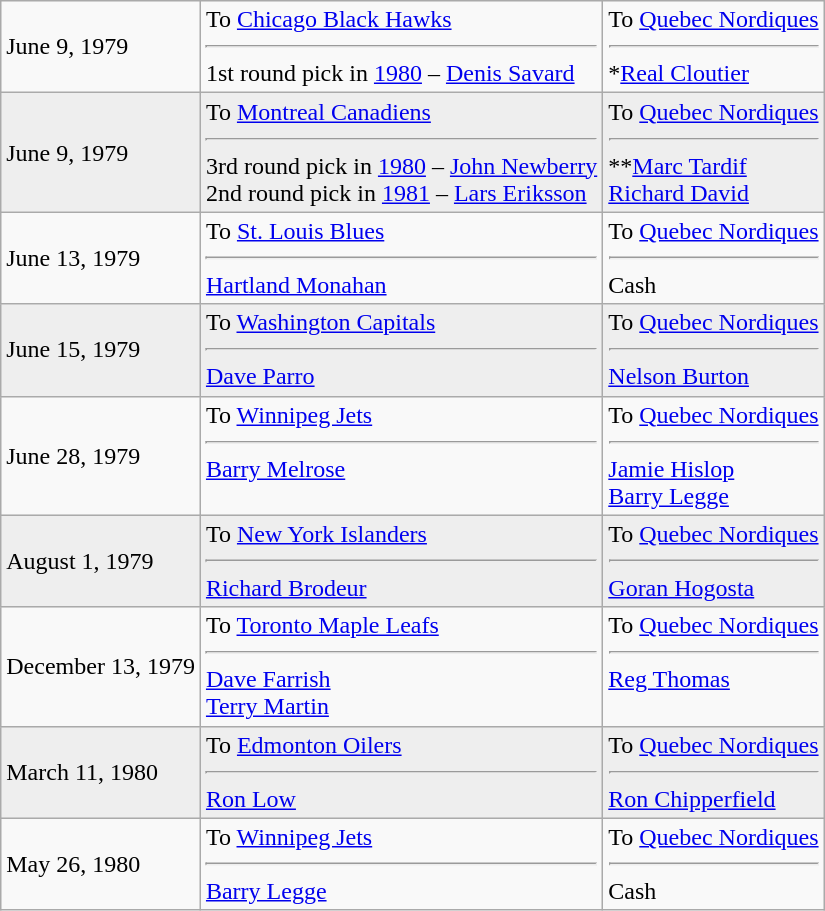<table class="wikitable">
<tr>
<td>June 9, 1979</td>
<td valign="top">To <a href='#'>Chicago Black Hawks</a><hr>1st round pick in <a href='#'>1980</a> – <a href='#'>Denis Savard</a></td>
<td valign="top">To <a href='#'>Quebec Nordiques</a><hr>*<a href='#'>Real Cloutier</a></td>
</tr>
<tr style="background:#eee;">
<td>June 9, 1979</td>
<td valign="top">To <a href='#'>Montreal Canadiens</a><hr>3rd round pick in <a href='#'>1980</a> – <a href='#'>John Newberry</a> <br> 2nd round pick in <a href='#'>1981</a> – <a href='#'>Lars Eriksson</a></td>
<td valign="top">To <a href='#'>Quebec Nordiques</a><hr>**<a href='#'>Marc Tardif</a> <br> <a href='#'>Richard David</a></td>
</tr>
<tr>
<td>June 13, 1979</td>
<td valign="top">To <a href='#'>St. Louis Blues</a><hr><a href='#'>Hartland Monahan</a></td>
<td valign="top">To <a href='#'>Quebec Nordiques</a><hr>Cash</td>
</tr>
<tr style="background:#eee;">
<td>June 15, 1979</td>
<td valign="top">To <a href='#'>Washington Capitals</a><hr><a href='#'>Dave Parro</a></td>
<td valign="top">To <a href='#'>Quebec Nordiques</a><hr><a href='#'>Nelson Burton</a></td>
</tr>
<tr>
<td>June 28, 1979</td>
<td valign="top">To <a href='#'>Winnipeg Jets</a><hr><a href='#'>Barry Melrose</a></td>
<td valign="top">To <a href='#'>Quebec Nordiques</a><hr><a href='#'>Jamie Hislop</a> <br> <a href='#'>Barry Legge</a></td>
</tr>
<tr style="background:#eee;">
<td>August 1, 1979</td>
<td valign="top">To <a href='#'>New York Islanders</a><hr><a href='#'>Richard Brodeur</a></td>
<td valign="top">To <a href='#'>Quebec Nordiques</a><hr><a href='#'>Goran Hogosta</a></td>
</tr>
<tr>
<td>December 13, 1979</td>
<td valign="top">To <a href='#'>Toronto Maple Leafs</a><hr><a href='#'>Dave Farrish</a> <br> <a href='#'>Terry Martin</a></td>
<td valign="top">To <a href='#'>Quebec Nordiques</a><hr><a href='#'>Reg Thomas</a></td>
</tr>
<tr style="background:#eee;">
<td>March 11, 1980</td>
<td valign="top">To <a href='#'>Edmonton Oilers</a><hr><a href='#'>Ron Low</a></td>
<td valign="top">To <a href='#'>Quebec Nordiques</a><hr><a href='#'>Ron Chipperfield</a></td>
</tr>
<tr>
<td>May 26, 1980</td>
<td valign="top">To <a href='#'>Winnipeg Jets</a><hr><a href='#'>Barry Legge</a></td>
<td valign="top">To <a href='#'>Quebec Nordiques</a><hr>Cash</td>
</tr>
</table>
